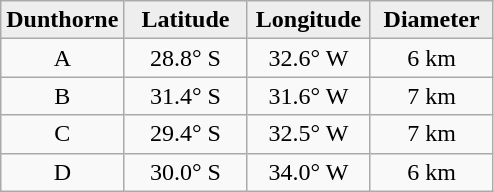<table class="wikitable">
<tr>
<th width="25%" style="background:#eeeeee;">Dunthorne</th>
<th width="25%" style="background:#eeeeee;">Latitude</th>
<th width="25%" style="background:#eeeeee;">Longitude</th>
<th width="25%" style="background:#eeeeee;">Diameter</th>
</tr>
<tr>
<td align="center">A</td>
<td align="center">28.8° S</td>
<td align="center">32.6° W</td>
<td align="center">6 km</td>
</tr>
<tr>
<td align="center">B</td>
<td align="center">31.4° S</td>
<td align="center">31.6° W</td>
<td align="center">7 km</td>
</tr>
<tr>
<td align="center">C</td>
<td align="center">29.4° S</td>
<td align="center">32.5° W</td>
<td align="center">7 km</td>
</tr>
<tr>
<td align="center">D</td>
<td align="center">30.0° S</td>
<td align="center">34.0° W</td>
<td align="center">6 km</td>
</tr>
</table>
